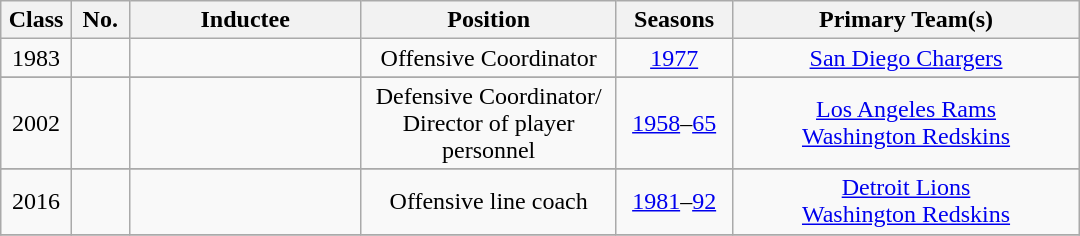<table class="wikitable sortable"  style="text-align:center; width:57%;">
<tr>
<th style="width:6%;">Class</th>
<th style="width:5%;">No.</th>
<th style="width:20%;">Inductee</th>
<th style="width:22%;">Position</th>
<th style="width:10%;">Seasons</th>
<th style="width:30%;" class="unsortable">Primary Team(s)</th>
</tr>
<tr>
<td>1983</td>
<td></td>
<td style="text-align:center;"></td>
<td>Offensive Coordinator</td>
<td><a href='#'>1977</a></td>
<td><a href='#'>San Diego Chargers</a></td>
</tr>
<tr>
</tr>
<tr>
<td>2002</td>
<td></td>
<td style="text-align:center;"></td>
<td>Defensive Coordinator/ Director of player personnel</td>
<td><a href='#'>1958</a>–<a href='#'>65</a></td>
<td><a href='#'>Los Angeles Rams</a><br><a href='#'>Washington Redskins</a></td>
</tr>
<tr>
</tr>
<tr>
<td>2016</td>
<td></td>
<td style="text-align:center;"></td>
<td>Offensive line coach</td>
<td><a href='#'>1981</a>–<a href='#'>92</a></td>
<td><a href='#'>Detroit Lions</a><br><a href='#'>Washington Redskins</a></td>
</tr>
<tr>
</tr>
</table>
